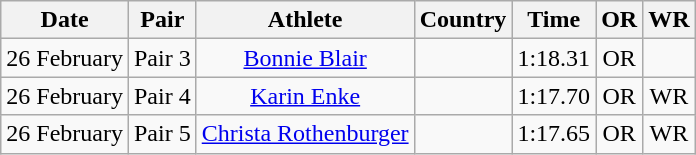<table class="wikitable" style="text-align:center">
<tr>
<th>Date</th>
<th>Pair</th>
<th>Athlete</th>
<th>Country</th>
<th>Time</th>
<th>OR</th>
<th>WR</th>
</tr>
<tr>
<td>26 February</td>
<td>Pair 3</td>
<td><a href='#'>Bonnie Blair</a></td>
<td></td>
<td>1:18.31</td>
<td>OR</td>
<td></td>
</tr>
<tr>
<td>26 February</td>
<td>Pair 4</td>
<td><a href='#'>Karin Enke</a></td>
<td></td>
<td>1:17.70</td>
<td>OR</td>
<td>WR</td>
</tr>
<tr>
<td>26 February</td>
<td>Pair 5</td>
<td><a href='#'>Christa Rothenburger</a></td>
<td></td>
<td>1:17.65</td>
<td>OR</td>
<td>WR</td>
</tr>
</table>
